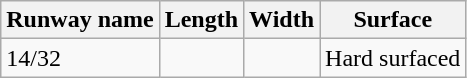<table class="wikitable">
<tr>
<th>Runway name</th>
<th>Length</th>
<th>Width</th>
<th>Surface</th>
</tr>
<tr>
<td>14/32</td>
<td></td>
<td></td>
<td>Hard surfaced</td>
</tr>
</table>
